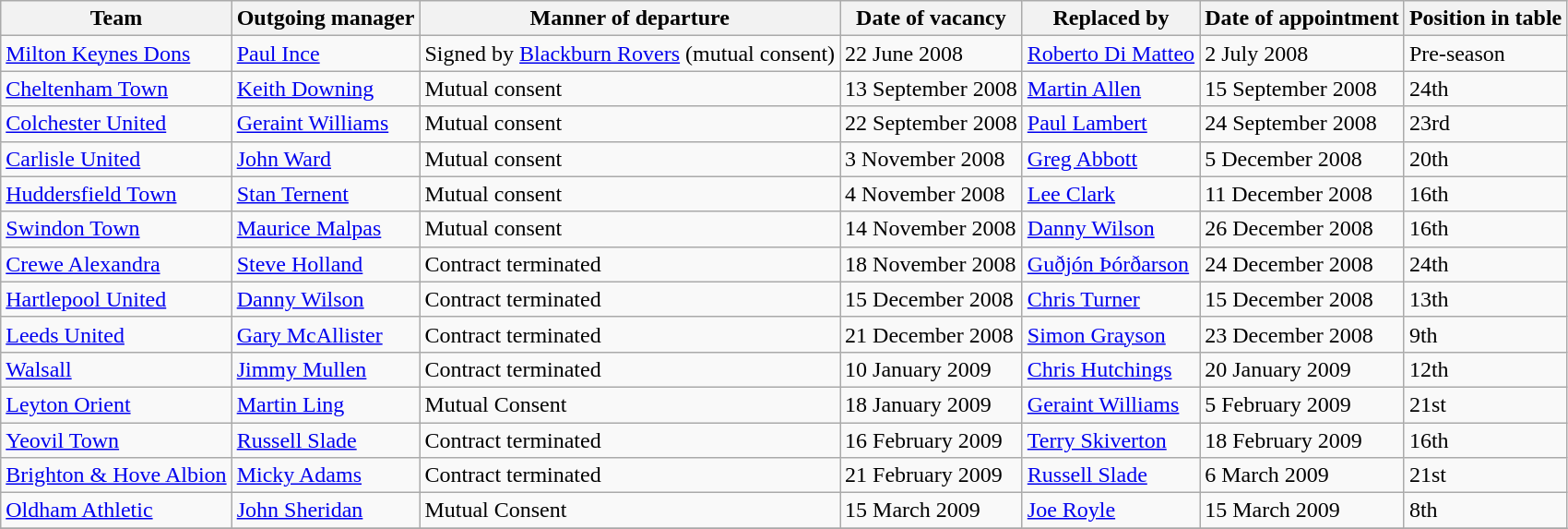<table class="wikitable">
<tr>
<th>Team</th>
<th>Outgoing manager</th>
<th>Manner of departure</th>
<th>Date of vacancy</th>
<th>Replaced by</th>
<th>Date of appointment</th>
<th>Position in table</th>
</tr>
<tr>
<td><a href='#'>Milton Keynes Dons</a></td>
<td><a href='#'>Paul Ince</a></td>
<td>Signed by <a href='#'>Blackburn Rovers</a> (mutual consent)</td>
<td>22 June 2008</td>
<td><a href='#'>Roberto Di Matteo</a></td>
<td>2 July 2008</td>
<td>Pre-season</td>
</tr>
<tr>
<td><a href='#'>Cheltenham Town</a></td>
<td><a href='#'>Keith Downing</a></td>
<td>Mutual consent</td>
<td>13 September 2008</td>
<td><a href='#'>Martin Allen</a></td>
<td>15 September 2008</td>
<td>24th</td>
</tr>
<tr>
<td><a href='#'>Colchester United</a></td>
<td><a href='#'>Geraint Williams</a></td>
<td>Mutual consent</td>
<td>22 September 2008</td>
<td><a href='#'>Paul Lambert</a></td>
<td>24 September 2008</td>
<td>23rd</td>
</tr>
<tr>
<td><a href='#'>Carlisle United</a></td>
<td><a href='#'>John Ward</a></td>
<td>Mutual consent</td>
<td>3 November 2008</td>
<td><a href='#'>Greg Abbott</a></td>
<td>5 December 2008</td>
<td>20th</td>
</tr>
<tr>
<td><a href='#'>Huddersfield Town</a></td>
<td><a href='#'>Stan Ternent</a></td>
<td>Mutual consent</td>
<td>4 November 2008</td>
<td><a href='#'>Lee Clark</a></td>
<td>11 December 2008</td>
<td>16th</td>
</tr>
<tr>
<td><a href='#'>Swindon Town</a></td>
<td><a href='#'>Maurice Malpas</a></td>
<td>Mutual consent</td>
<td>14 November 2008</td>
<td><a href='#'>Danny Wilson</a></td>
<td>26 December 2008</td>
<td>16th</td>
</tr>
<tr>
<td><a href='#'>Crewe Alexandra</a></td>
<td><a href='#'>Steve Holland</a></td>
<td>Contract terminated</td>
<td>18 November 2008</td>
<td><a href='#'>Guðjón Þórðarson</a></td>
<td>24 December 2008</td>
<td>24th</td>
</tr>
<tr>
<td><a href='#'>Hartlepool United</a></td>
<td><a href='#'>Danny Wilson</a></td>
<td>Contract terminated</td>
<td>15 December 2008</td>
<td><a href='#'>Chris Turner</a></td>
<td>15 December 2008</td>
<td>13th</td>
</tr>
<tr>
<td><a href='#'>Leeds United</a></td>
<td><a href='#'>Gary McAllister</a></td>
<td>Contract terminated</td>
<td>21 December 2008</td>
<td><a href='#'>Simon Grayson</a></td>
<td>23 December 2008</td>
<td>9th</td>
</tr>
<tr>
<td><a href='#'>Walsall</a></td>
<td><a href='#'>Jimmy Mullen</a></td>
<td>Contract terminated</td>
<td>10 January 2009</td>
<td><a href='#'>Chris Hutchings</a></td>
<td>20 January 2009</td>
<td>12th</td>
</tr>
<tr>
<td><a href='#'>Leyton Orient</a></td>
<td><a href='#'>Martin Ling</a></td>
<td>Mutual Consent</td>
<td>18 January 2009</td>
<td><a href='#'>Geraint Williams</a></td>
<td>5 February 2009</td>
<td>21st</td>
</tr>
<tr>
<td><a href='#'>Yeovil Town</a></td>
<td><a href='#'>Russell Slade</a></td>
<td>Contract terminated</td>
<td>16 February 2009</td>
<td><a href='#'>Terry Skiverton</a></td>
<td>18 February 2009</td>
<td>16th</td>
</tr>
<tr>
<td><a href='#'>Brighton & Hove Albion</a></td>
<td><a href='#'>Micky Adams</a></td>
<td>Contract terminated</td>
<td>21 February 2009</td>
<td><a href='#'>Russell Slade</a></td>
<td>6 March 2009</td>
<td>21st</td>
</tr>
<tr>
<td><a href='#'>Oldham Athletic</a></td>
<td><a href='#'>John Sheridan</a></td>
<td>Mutual Consent</td>
<td>15 March 2009</td>
<td><a href='#'>Joe Royle</a></td>
<td>15 March 2009</td>
<td>8th</td>
</tr>
<tr>
</tr>
</table>
